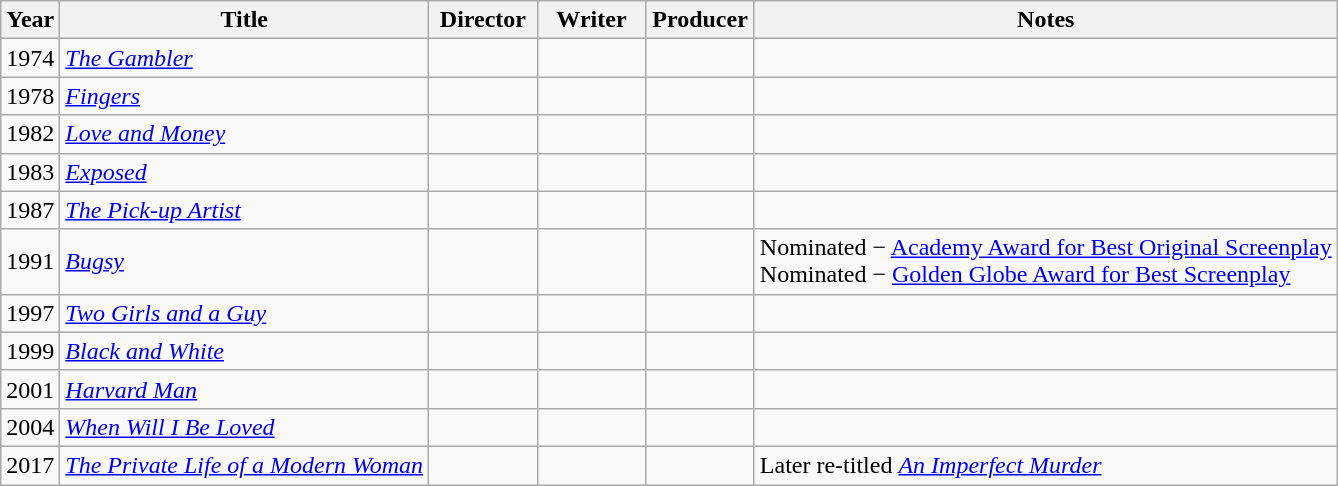<table class="wikitable">
<tr>
<th>Year</th>
<th>Title</th>
<th width=65>Director</th>
<th width=65>Writer</th>
<th width=65>Producer</th>
<th>Notes</th>
</tr>
<tr>
<td>1974</td>
<td><em><a href='#'>The Gambler</a></em></td>
<td></td>
<td></td>
<td></td>
<td></td>
</tr>
<tr>
<td>1978</td>
<td><em><a href='#'>Fingers</a></em></td>
<td></td>
<td></td>
<td></td>
<td></td>
</tr>
<tr>
<td>1982</td>
<td><em><a href='#'>Love and Money</a></em></td>
<td></td>
<td></td>
<td></td>
<td></td>
</tr>
<tr>
<td>1983</td>
<td><em><a href='#'>Exposed</a></em></td>
<td></td>
<td></td>
<td></td>
<td></td>
</tr>
<tr>
<td>1987</td>
<td><em><a href='#'>The Pick-up Artist</a></em></td>
<td></td>
<td></td>
<td></td>
<td></td>
</tr>
<tr>
<td>1991</td>
<td><em><a href='#'>Bugsy</a></em></td>
<td></td>
<td></td>
<td></td>
<td>Nominated − <a href='#'>Academy Award for Best Original Screenplay</a><br>Nominated − <a href='#'>Golden Globe Award for Best Screenplay</a></td>
</tr>
<tr>
<td>1997</td>
<td><em><a href='#'>Two Girls and a Guy</a></em></td>
<td></td>
<td></td>
<td></td>
<td></td>
</tr>
<tr>
<td>1999</td>
<td><em><a href='#'>Black and White</a></em></td>
<td></td>
<td></td>
<td></td>
<td></td>
</tr>
<tr>
<td>2001</td>
<td><em><a href='#'>Harvard Man</a></em></td>
<td></td>
<td></td>
<td></td>
<td></td>
</tr>
<tr>
<td>2004</td>
<td><em><a href='#'>When Will I Be Loved</a></em></td>
<td></td>
<td></td>
<td></td>
<td></td>
</tr>
<tr>
<td>2017</td>
<td><em><a href='#'>The Private Life of a Modern Woman</a></em></td>
<td></td>
<td></td>
<td></td>
<td>Later re-titled <em><a href='#'>An Imperfect Murder</a></em></td>
</tr>
</table>
